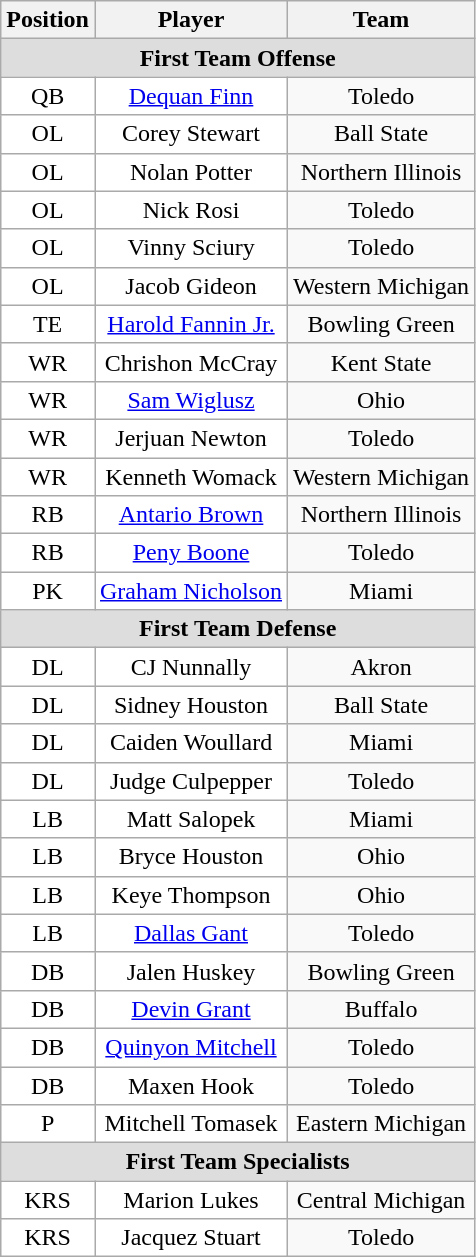<table class="wikitable" border="0">
<tr>
<th>Position</th>
<th>Player</th>
<th>Team</th>
</tr>
<tr>
<td colspan="3" style="text-align:center; background:#ddd;"><strong>First Team Offense </strong></td>
</tr>
<tr style="text-align:center;">
<td style="background:white">QB</td>
<td style="background:white"><a href='#'>Dequan Finn</a></td>
<td style=>Toledo</td>
</tr>
<tr style="text-align:center;">
<td style="background:white">OL</td>
<td style="background:white">Corey Stewart</td>
<td style=>Ball State</td>
</tr>
<tr style="text-align:center;">
<td style="background:white">OL</td>
<td style="background:white">Nolan Potter</td>
<td style=>Northern Illinois</td>
</tr>
<tr style="text-align:center;">
<td style="background:white">OL</td>
<td style="background:white">Nick Rosi</td>
<td style=>Toledo</td>
</tr>
<tr style="text-align:center;">
<td style="background:white">OL</td>
<td style="background:white">Vinny Sciury</td>
<td style=>Toledo</td>
</tr>
<tr style="text-align:center;">
<td style="background:white">OL</td>
<td style="background:white">Jacob Gideon</td>
<td style=>Western Michigan</td>
</tr>
<tr style="text-align:center;">
<td style="background:white">TE</td>
<td style="background:white"><a href='#'>Harold Fannin Jr.</a></td>
<td style=>Bowling Green</td>
</tr>
<tr style="text-align:center;">
<td style="background:white">WR</td>
<td style="background:white">Chrishon McCray</td>
<td style=>Kent State</td>
</tr>
<tr style="text-align:center;">
<td style="background:white">WR</td>
<td style="background:white"><a href='#'>Sam Wiglusz</a></td>
<td style=>Ohio</td>
</tr>
<tr style="text-align:center;">
<td style="background:white">WR</td>
<td style="background:white">Jerjuan Newton</td>
<td style=>Toledo</td>
</tr>
<tr style="text-align:center;">
<td style="background:white">WR</td>
<td style="background:white">Kenneth Womack</td>
<td style=>Western Michigan</td>
</tr>
<tr style="text-align:center;">
<td style="background:white">RB</td>
<td style="background:white"><a href='#'>Antario Brown</a></td>
<td style=>Northern Illinois</td>
</tr>
<tr style="text-align:center;">
<td style="background:white">RB</td>
<td style="background:white"><a href='#'>Peny Boone</a></td>
<td style=>Toledo</td>
</tr>
<tr style="text-align:center;">
<td style="background:white">PK</td>
<td style="background:white"><a href='#'>Graham Nicholson</a></td>
<td style=>Miami</td>
</tr>
<tr>
<td colspan="3" style="text-align:center; background:#ddd;"><strong>First Team Defense</strong></td>
</tr>
<tr style="text-align:center;">
<td style="background:white">DL</td>
<td style="background:white">CJ Nunnally</td>
<td style=>Akron</td>
</tr>
<tr style="text-align:center;">
<td style="background:white">DL</td>
<td style="background:white">Sidney Houston</td>
<td style=>Ball State</td>
</tr>
<tr style="text-align:center;">
<td style="background:white">DL</td>
<td style="background:white">Caiden Woullard</td>
<td style=>Miami</td>
</tr>
<tr style="text-align:center;">
<td style="background:white">DL</td>
<td style="background:white">Judge Culpepper</td>
<td style=>Toledo</td>
</tr>
<tr style="text-align:center;">
<td style="background:white">LB</td>
<td style="background:white">Matt Salopek</td>
<td style=>Miami</td>
</tr>
<tr style="text-align:center;">
<td style="background:white">LB</td>
<td style="background:white">Bryce Houston</td>
<td style=>Ohio</td>
</tr>
<tr style="text-align:center;">
<td style="background:white">LB</td>
<td style="background:white">Keye Thompson</td>
<td style=>Ohio</td>
</tr>
<tr style="text-align:center;">
<td style="background:white">LB</td>
<td style="background:white"><a href='#'>Dallas Gant</a></td>
<td style=>Toledo</td>
</tr>
<tr style="text-align:center;">
<td style="background:white">DB</td>
<td style="background:white">Jalen Huskey</td>
<td style=>Bowling Green</td>
</tr>
<tr style="text-align:center;">
<td style="background:white">DB</td>
<td style="background:white"><a href='#'>Devin Grant</a></td>
<td style=>Buffalo</td>
</tr>
<tr style="text-align:center;">
<td style="background:white">DB</td>
<td style="background:white"><a href='#'>Quinyon Mitchell</a></td>
<td style=>Toledo</td>
</tr>
<tr style="text-align:center;">
<td style="background:white">DB</td>
<td style="background:white">Maxen Hook</td>
<td style=>Toledo</td>
</tr>
<tr style="text-align:center;">
<td style="background:white">P</td>
<td style="background:white">Mitchell Tomasek</td>
<td style=>Eastern Michigan</td>
</tr>
<tr>
<td colspan="3" style="text-align:center; background:#ddd;"><strong>First Team Specialists</strong></td>
</tr>
<tr style="text-align:center;">
<td style="background:white">KRS</td>
<td style="background:white">Marion Lukes</td>
<td style=>Central Michigan</td>
</tr>
<tr style="text-align:center;">
<td style="background:white">KRS</td>
<td style="background:white">Jacquez Stuart</td>
<td style=>Toledo</td>
</tr>
</table>
